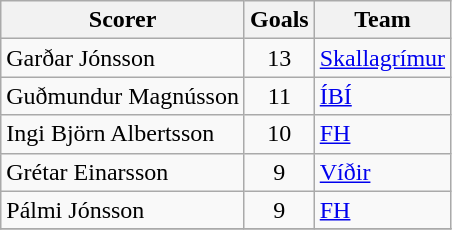<table class="wikitable">
<tr>
<th>Scorer</th>
<th>Goals</th>
<th>Team</th>
</tr>
<tr>
<td> Garðar Jónsson</td>
<td align=center>13</td>
<td><a href='#'>Skallagrímur</a></td>
</tr>
<tr>
<td> Guðmundur Magnússon</td>
<td align=center>11</td>
<td><a href='#'>ÍBÍ</a></td>
</tr>
<tr>
<td> Ingi Björn Albertsson</td>
<td align=center>10</td>
<td><a href='#'>FH</a></td>
</tr>
<tr>
<td> Grétar Einarsson</td>
<td align=center>9</td>
<td><a href='#'>Víðir</a></td>
</tr>
<tr>
<td> Pálmi Jónsson</td>
<td align=center>9</td>
<td><a href='#'>FH</a></td>
</tr>
<tr>
</tr>
</table>
